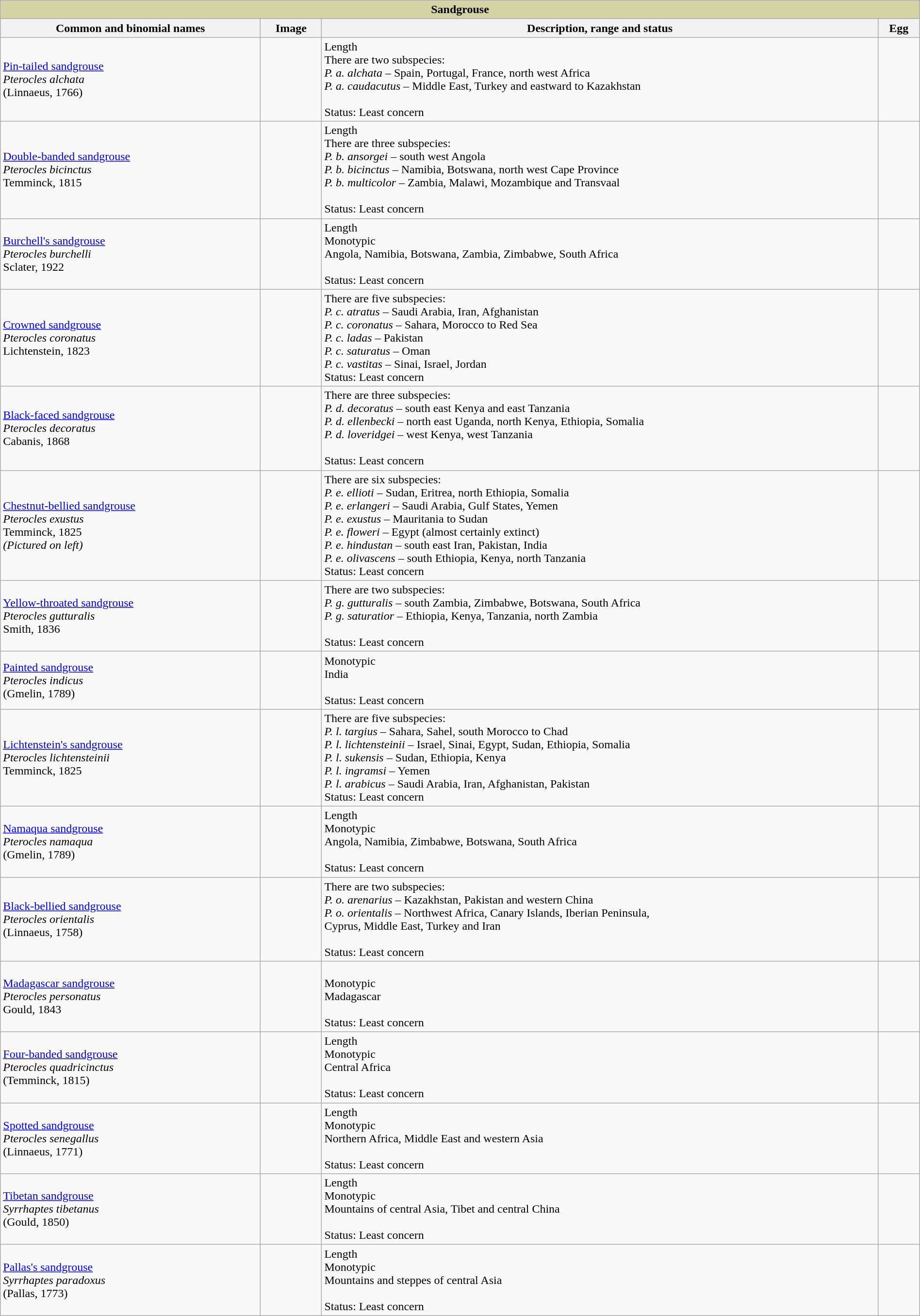<table class="wikitable" style="width: 100%;">
<tr>
<th align="center" style="background-color: #D3D3A4;" colspan ="4">Sandgrouse</th>
</tr>
<tr>
<th>Common and binomial names</th>
<th>Image</th>
<th>Description, range and status</th>
<th>Egg</th>
</tr>
<tr>
<td><a href='#'>Pin-tailed sandgrouse</a> <br> <em>Pterocles alchata</em> <br> (Linnaeus, 1766)</td>
<td></td>
<td>Length  <br> There are two subspecies: <br> <em>P. a. alchata</em> – Spain, Portugal, France, north west Africa <br> <em>P. a. caudacutus</em> – Middle East, Turkey and eastward to Kazakhstan <br> <br> Status: Least concern</td>
<td></td>
</tr>
<tr>
<td><a href='#'>Double-banded sandgrouse</a> <br> <em>Pterocles bicinctus</em> <br> Temminck, 1815</td>
<td></td>
<td>Length  <br> There are three subspecies: <br> <em>P. b. ansorgei</em> – south west Angola <br> <em>P. b. bicinctus</em> – Namibia, Botswana, north west Cape Province <br> <em>P. b. multicolor</em> – Zambia, Malawi, Mozambique and Transvaal <br> <br> Status: Least concern</td>
<td></td>
</tr>
<tr>
<td><a href='#'>Burchell's sandgrouse</a> <br> <em>Pterocles burchelli</em> <br> Sclater, 1922</td>
<td></td>
<td>Length  <br> Monotypic <br> Angola, Namibia, Botswana, Zambia, Zimbabwe, South Africa <br> <br> Status: Least concern</td>
<td></td>
</tr>
<tr>
<td><a href='#'>Crowned sandgrouse</a> <br> <em>Pterocles coronatus</em> <br> Lichtenstein, 1823</td>
<td></td>
<td>There are five subspecies: <br> <em>P. c. atratus</em> – Saudi Arabia, Iran, Afghanistan <br> <em>P. c. coronatus</em> – Sahara, Morocco to Red Sea <br> <em>P. c. ladas</em> – Pakistan <br> <em>P. c. saturatus</em> – Oman <br> <em>P. c. vastitas</em> – Sinai, Israel, Jordan <br> Status: Least concern</td>
<td></td>
</tr>
<tr>
<td><a href='#'>Black-faced sandgrouse</a> <br> <em>Pterocles decoratus</em> <br> Cabanis, 1868</td>
<td></td>
<td>There are three subspecies: <br> <em>P. d. decoratus</em> – south east Kenya and east Tanzania <br> <em>P. d. ellenbecki</em> – north east Uganda, north Kenya, Ethiopia, Somalia <br> <em>P. d. loveridgei</em> – west Kenya, west Tanzania <br> <br> Status: Least concern</td>
<td></td>
</tr>
<tr>
<td><a href='#'>Chestnut-bellied sandgrouse</a><br> <em>Pterocles exustus</em> <br> Temminck, 1825 <br><em>(Pictured on left)</em></td>
<td></td>
<td>There are six subspecies: <br> <em>P. e. ellioti</em> – Sudan, Eritrea, north Ethiopia, Somalia <br> <em>P. e. erlangeri</em> – Saudi Arabia, Gulf States, Yemen <br> <em>P. e. exustus</em> – Mauritania to Sudan <br> <em>P. e. floweri</em> – Egypt (almost certainly extinct) <br> <em>P. e. hindustan</em> – south east Iran, Pakistan, India <br> <em>P. e. olivascens</em> – south Ethiopia, Kenya, north Tanzania <br> Status: Least concern</td>
<td></td>
</tr>
<tr>
<td><a href='#'>Yellow-throated sandgrouse</a> <br> <em>Pterocles gutturalis</em> <br> Smith, 1836</td>
<td></td>
<td>There are two subspecies: <br> <em>P. g. gutturalis</em> – south Zambia, Zimbabwe, Botswana, South Africa <br> <em>P. g. saturatior</em> – Ethiopia, Kenya, Tanzania, north Zambia <br> <br> Status: Least concern</td>
<td></td>
</tr>
<tr>
<td><a href='#'>Painted sandgrouse</a> <br> <em>Pterocles indicus</em> <br> (Gmelin, 1789)</td>
<td></td>
<td>Monotypic <br> India <br> <br> Status: Least concern</td>
<td></td>
</tr>
<tr>
<td><a href='#'>Lichtenstein's sandgrouse</a> <br> <em>Pterocles lichtensteinii</em> <br> Temminck, 1825</td>
<td></td>
<td>There are five subspecies: <br> <em>P. l. targius</em> – Sahara, Sahel, south Morocco to Chad <br> <em>P. l. lichtensteinii</em> – Israel, Sinai, Egypt, Sudan, Ethiopia, Somalia <br> <em>P. l. sukensis</em> – Sudan, Ethiopia, Kenya <br> <em>P. l. ingramsi</em> – Yemen <br> <em>P. l. arabicus</em> – Saudi Arabia, Iran, Afghanistan, Pakistan <br> Status: Least concern</td>
<td></td>
</tr>
<tr>
<td><a href='#'>Namaqua sandgrouse</a> <br> <em>Pterocles namaqua</em> <br> (Gmelin, 1789)</td>
<td></td>
<td>Length  <br> Monotypic <br> Angola, Namibia, Zimbabwe, Botswana, South Africa <br> <br> Status: Least concern</td>
<td></td>
</tr>
<tr>
<td><a href='#'>Black-bellied sandgrouse</a> <br> <em>Pterocles orientalis</em> <br> (Linnaeus, 1758)</td>
<td></td>
<td Length >There are two subspecies: <br> <em>P. o. arenarius</em> – Kazakhstan, Pakistan and western China <br> <em>P. o. orientalis</em> – Northwest Africa, Canary Islands, Iberian Peninsula,<br> Cyprus, Middle East, Turkey and Iran <br> <br> Status: Least concern</td>
<td></td>
</tr>
<tr>
<td><a href='#'>Madagascar sandgrouse</a> <br> <em>Pterocles personatus</em> <br> Gould, 1843</td>
<td></td>
<td><br> Monotypic <br> Madagascar <br> <br> Status: Least concern</td>
<td></td>
</tr>
<tr>
<td><a href='#'>Four-banded sandgrouse</a> <br> <em>Pterocles quadricinctus</em> <br> (Temminck, 1815)</td>
<td></td>
<td>Length  <br> Monotypic <br> Central Africa <br> <br> Status: Least concern</td>
<td></td>
</tr>
<tr>
<td><a href='#'>Spotted sandgrouse</a> <br> <em>Pterocles senegallus</em> <br> (Linnaeus, 1771)</td>
<td></td>
<td>Length  <br> Monotypic <br> Northern Africa, Middle East and western Asia <br> <br> Status: Least concern</td>
<td></td>
</tr>
<tr>
<td><a href='#'>Tibetan sandgrouse</a> <br> <em>Syrrhaptes tibetanus</em> <br> (Gould, 1850)</td>
<td></td>
<td>Length  <br> Monotypic <br> Mountains of central Asia, Tibet and central China <br> <br> Status: Least concern</td>
<td></td>
</tr>
<tr>
<td><a href='#'>Pallas's sandgrouse</a> <br> <em>Syrrhaptes paradoxus</em> <br> (Pallas, 1773)</td>
<td></td>
<td>Length  <br> Monotypic <br> Mountains and steppes of central Asia <br> <br> Status: Least concern</td>
<td></td>
</tr>
</table>
